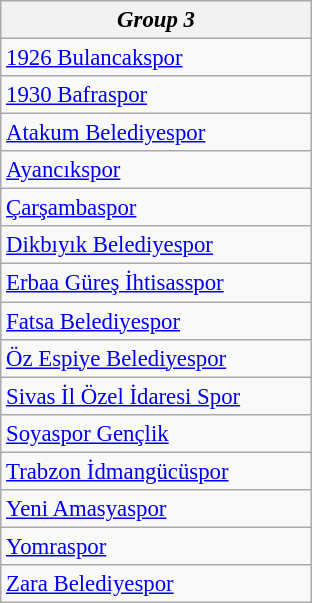<table class="wikitable collapsible collapsed" style="font-size:95%;">
<tr>
<th colspan="1" width="200"><em>Group 3</em></th>
</tr>
<tr>
<td><a href='#'>1926 Bulancakspor</a></td>
</tr>
<tr>
<td><a href='#'>1930 Bafraspor</a></td>
</tr>
<tr>
<td><a href='#'>Atakum Belediyespor</a></td>
</tr>
<tr>
<td><a href='#'>Ayancıkspor</a></td>
</tr>
<tr>
<td><a href='#'>Çarşambaspor</a></td>
</tr>
<tr>
<td><a href='#'>Dikbıyık Belediyespor</a></td>
</tr>
<tr>
<td><a href='#'>Erbaa Güreş İhtisasspor</a></td>
</tr>
<tr>
<td><a href='#'>Fatsa Belediyespor</a></td>
</tr>
<tr>
<td><a href='#'>Öz Espiye Belediyespor</a></td>
</tr>
<tr>
<td><a href='#'>Sivas İl Özel İdaresi Spor</a></td>
</tr>
<tr>
<td><a href='#'>Soyaspor Gençlik</a></td>
</tr>
<tr>
<td><a href='#'>Trabzon İdmangücüspor</a></td>
</tr>
<tr>
<td><a href='#'>Yeni Amasyaspor</a></td>
</tr>
<tr>
<td><a href='#'>Yomraspor</a></td>
</tr>
<tr>
<td><a href='#'>Zara Belediyespor</a></td>
</tr>
</table>
